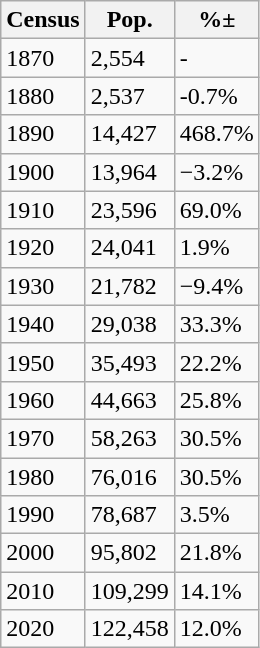<table class="wikitable sortable">
<tr>
<th>Census</th>
<th>Pop.</th>
<th>%±</th>
</tr>
<tr>
<td>1870</td>
<td>2,554</td>
<td>-</td>
</tr>
<tr>
<td>1880</td>
<td>2,537</td>
<td>-0.7%</td>
</tr>
<tr>
<td>1890</td>
<td>14,427</td>
<td>468.7%</td>
</tr>
<tr>
<td>1900</td>
<td>13,964</td>
<td>−3.2%</td>
</tr>
<tr>
<td>1910</td>
<td>23,596</td>
<td>69.0%</td>
</tr>
<tr>
<td>1920</td>
<td>24,041</td>
<td>1.9%</td>
</tr>
<tr>
<td>1930</td>
<td>21,782</td>
<td>−9.4%</td>
</tr>
<tr>
<td>1940</td>
<td>29,038</td>
<td>33.3%</td>
</tr>
<tr>
<td>1950</td>
<td>35,493</td>
<td>22.2%</td>
</tr>
<tr>
<td>1960</td>
<td>44,663</td>
<td>25.8%</td>
</tr>
<tr>
<td>1970</td>
<td>58,263</td>
<td>30.5%</td>
</tr>
<tr>
<td>1980</td>
<td>76,016</td>
<td>30.5%</td>
</tr>
<tr>
<td>1990</td>
<td>78,687</td>
<td>3.5%</td>
</tr>
<tr>
<td>2000</td>
<td>95,802</td>
<td>21.8%</td>
</tr>
<tr>
<td>2010</td>
<td>109,299</td>
<td>14.1%</td>
</tr>
<tr>
<td>2020</td>
<td>122,458</td>
<td>12.0%</td>
</tr>
</table>
